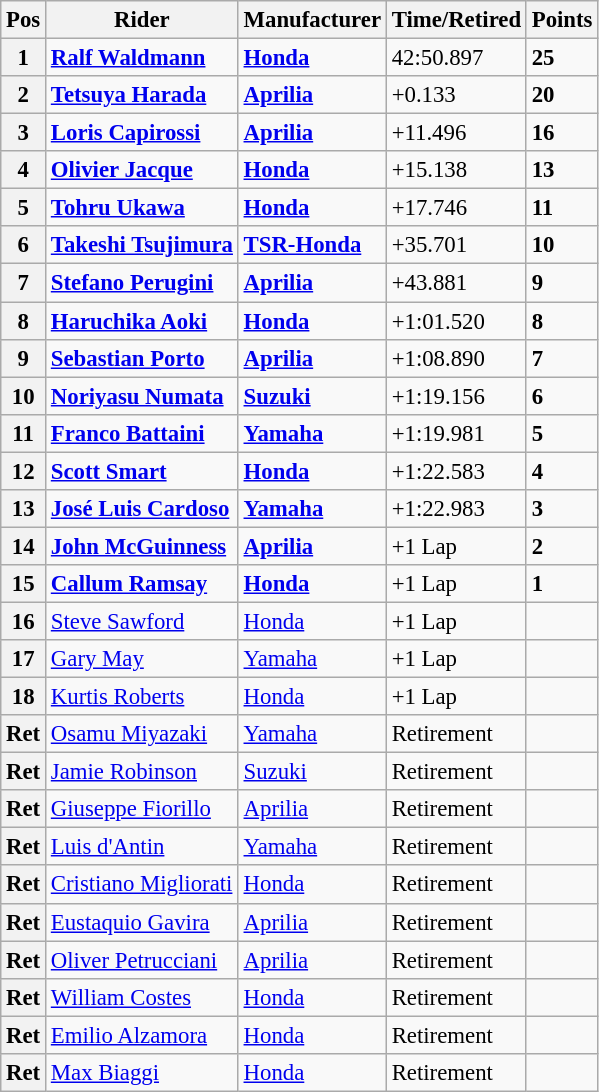<table class="wikitable" style="font-size: 95%;">
<tr>
<th>Pos</th>
<th>Rider</th>
<th>Manufacturer</th>
<th>Time/Retired</th>
<th>Points</th>
</tr>
<tr>
<th>1</th>
<td> <strong><a href='#'>Ralf Waldmann</a></strong></td>
<td><strong><a href='#'>Honda</a></strong></td>
<td>42:50.897</td>
<td><strong>25</strong></td>
</tr>
<tr>
<th>2</th>
<td> <strong><a href='#'>Tetsuya Harada</a></strong></td>
<td><strong><a href='#'>Aprilia</a></strong></td>
<td>+0.133</td>
<td><strong>20</strong></td>
</tr>
<tr>
<th>3</th>
<td> <strong><a href='#'>Loris Capirossi</a></strong></td>
<td><strong><a href='#'>Aprilia</a></strong></td>
<td>+11.496</td>
<td><strong>16</strong></td>
</tr>
<tr>
<th>4</th>
<td> <strong><a href='#'>Olivier Jacque</a></strong></td>
<td><strong><a href='#'>Honda</a></strong></td>
<td>+15.138</td>
<td><strong>13</strong></td>
</tr>
<tr>
<th>5</th>
<td> <strong><a href='#'>Tohru Ukawa</a></strong></td>
<td><strong><a href='#'>Honda</a></strong></td>
<td>+17.746</td>
<td><strong>11</strong></td>
</tr>
<tr>
<th>6</th>
<td> <strong><a href='#'>Takeshi Tsujimura</a></strong></td>
<td><strong><a href='#'>TSR-Honda</a></strong></td>
<td>+35.701</td>
<td><strong>10</strong></td>
</tr>
<tr>
<th>7</th>
<td> <strong><a href='#'>Stefano Perugini</a></strong></td>
<td><strong><a href='#'>Aprilia</a></strong></td>
<td>+43.881</td>
<td><strong>9</strong></td>
</tr>
<tr>
<th>8</th>
<td> <strong><a href='#'>Haruchika Aoki</a></strong></td>
<td><strong><a href='#'>Honda</a></strong></td>
<td>+1:01.520</td>
<td><strong>8</strong></td>
</tr>
<tr>
<th>9</th>
<td> <strong><a href='#'>Sebastian Porto</a></strong></td>
<td><strong><a href='#'>Aprilia</a></strong></td>
<td>+1:08.890</td>
<td><strong>7</strong></td>
</tr>
<tr>
<th>10</th>
<td> <strong><a href='#'>Noriyasu Numata</a></strong></td>
<td><strong><a href='#'>Suzuki</a></strong></td>
<td>+1:19.156</td>
<td><strong>6</strong></td>
</tr>
<tr>
<th>11</th>
<td> <strong><a href='#'>Franco Battaini</a></strong></td>
<td><strong><a href='#'>Yamaha</a></strong></td>
<td>+1:19.981</td>
<td><strong>5</strong></td>
</tr>
<tr>
<th>12</th>
<td> <strong><a href='#'>Scott Smart</a></strong></td>
<td><strong><a href='#'>Honda</a></strong></td>
<td>+1:22.583</td>
<td><strong>4</strong></td>
</tr>
<tr>
<th>13</th>
<td> <strong><a href='#'>José Luis Cardoso</a></strong></td>
<td><strong><a href='#'>Yamaha</a></strong></td>
<td>+1:22.983</td>
<td><strong>3</strong></td>
</tr>
<tr>
<th>14</th>
<td> <strong><a href='#'>John McGuinness</a></strong></td>
<td><strong><a href='#'>Aprilia</a></strong></td>
<td>+1 Lap</td>
<td><strong>2</strong></td>
</tr>
<tr>
<th>15</th>
<td> <strong><a href='#'>Callum Ramsay</a></strong></td>
<td><strong><a href='#'>Honda</a></strong></td>
<td>+1 Lap</td>
<td><strong>1</strong></td>
</tr>
<tr>
<th>16</th>
<td> <a href='#'>Steve Sawford</a></td>
<td><a href='#'>Honda</a></td>
<td>+1 Lap</td>
<td></td>
</tr>
<tr>
<th>17</th>
<td> <a href='#'>Gary May</a></td>
<td><a href='#'>Yamaha</a></td>
<td>+1 Lap</td>
<td></td>
</tr>
<tr>
<th>18</th>
<td> <a href='#'>Kurtis Roberts</a></td>
<td><a href='#'>Honda</a></td>
<td>+1 Lap</td>
<td></td>
</tr>
<tr>
<th>Ret</th>
<td> <a href='#'>Osamu Miyazaki</a></td>
<td><a href='#'>Yamaha</a></td>
<td>Retirement</td>
<td></td>
</tr>
<tr>
<th>Ret</th>
<td> <a href='#'>Jamie Robinson</a></td>
<td><a href='#'>Suzuki</a></td>
<td>Retirement</td>
<td></td>
</tr>
<tr>
<th>Ret</th>
<td> <a href='#'>Giuseppe Fiorillo</a></td>
<td><a href='#'>Aprilia</a></td>
<td>Retirement</td>
<td></td>
</tr>
<tr>
<th>Ret</th>
<td> <a href='#'>Luis d'Antin</a></td>
<td><a href='#'>Yamaha</a></td>
<td>Retirement</td>
<td></td>
</tr>
<tr>
<th>Ret</th>
<td> <a href='#'>Cristiano Migliorati</a></td>
<td><a href='#'>Honda</a></td>
<td>Retirement</td>
<td></td>
</tr>
<tr>
<th>Ret</th>
<td> <a href='#'>Eustaquio Gavira</a></td>
<td><a href='#'>Aprilia</a></td>
<td>Retirement</td>
<td></td>
</tr>
<tr>
<th>Ret</th>
<td> <a href='#'>Oliver Petrucciani</a></td>
<td><a href='#'>Aprilia</a></td>
<td>Retirement</td>
<td></td>
</tr>
<tr>
<th>Ret</th>
<td> <a href='#'>William Costes</a></td>
<td><a href='#'>Honda</a></td>
<td>Retirement</td>
<td></td>
</tr>
<tr>
<th>Ret</th>
<td> <a href='#'>Emilio Alzamora</a></td>
<td><a href='#'>Honda</a></td>
<td>Retirement</td>
<td></td>
</tr>
<tr>
<th>Ret</th>
<td> <a href='#'>Max Biaggi</a></td>
<td><a href='#'>Honda</a></td>
<td>Retirement</td>
<td></td>
</tr>
</table>
